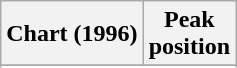<table class="wikitable">
<tr>
<th>Chart (1996)</th>
<th>Peak<br>position</th>
</tr>
<tr>
</tr>
<tr>
</tr>
<tr>
</tr>
<tr>
</tr>
</table>
